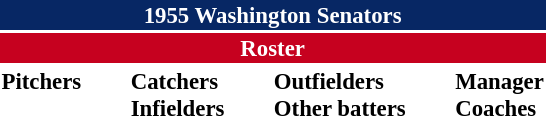<table class="toccolours" style="font-size: 95%;">
<tr>
<th colspan="10" style="background-color: #072764; color: white; text-align: center;">1955 Washington Senators</th>
</tr>
<tr>
<td colspan="10" style="background-color: #c6011f; color: white; text-align: center;"><strong>Roster</strong></td>
</tr>
<tr>
<td valign="top"><strong>Pitchers</strong><br>













</td>
<td width="25px"></td>
<td valign="top"><strong>Catchers</strong><br>




<strong>Infielders</strong>









</td>
<td width="25px"></td>
<td valign="top"><strong>Outfielders</strong><br>







<strong>Other batters</strong>

</td>
<td width="25px"></td>
<td valign="top"><strong>Manager</strong><br>
<strong>Coaches</strong>




</td>
</tr>
<tr>
</tr>
</table>
